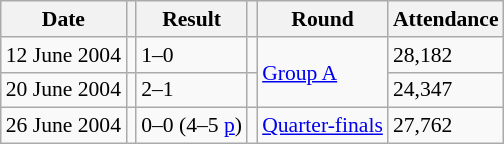<table class="wikitable" style="font-size:90%">
<tr>
<th>Date</th>
<th></th>
<th>Result</th>
<th></th>
<th>Round</th>
<th>Attendance</th>
</tr>
<tr>
<td>12 June 2004</td>
<td></td>
<td>1–0</td>
<td></td>
<td rowspan="2"><a href='#'>Group A</a></td>
<td>28,182</td>
</tr>
<tr>
<td>20 June 2004</td>
<td></td>
<td>2–1</td>
<td></td>
<td>24,347</td>
</tr>
<tr>
<td>26 June 2004</td>
<td></td>
<td>0–0 (4–5 <a href='#'>p</a>)</td>
<td></td>
<td><a href='#'>Quarter-finals</a></td>
<td>27,762</td>
</tr>
</table>
